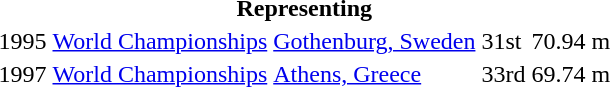<table>
<tr>
<th colspan="5">Representing </th>
</tr>
<tr>
<td>1995</td>
<td><a href='#'>World Championships</a></td>
<td><a href='#'>Gothenburg, Sweden</a></td>
<td>31st</td>
<td>70.94 m</td>
</tr>
<tr>
<td>1997</td>
<td><a href='#'>World Championships</a></td>
<td><a href='#'>Athens, Greece</a></td>
<td>33rd</td>
<td>69.74 m</td>
</tr>
</table>
